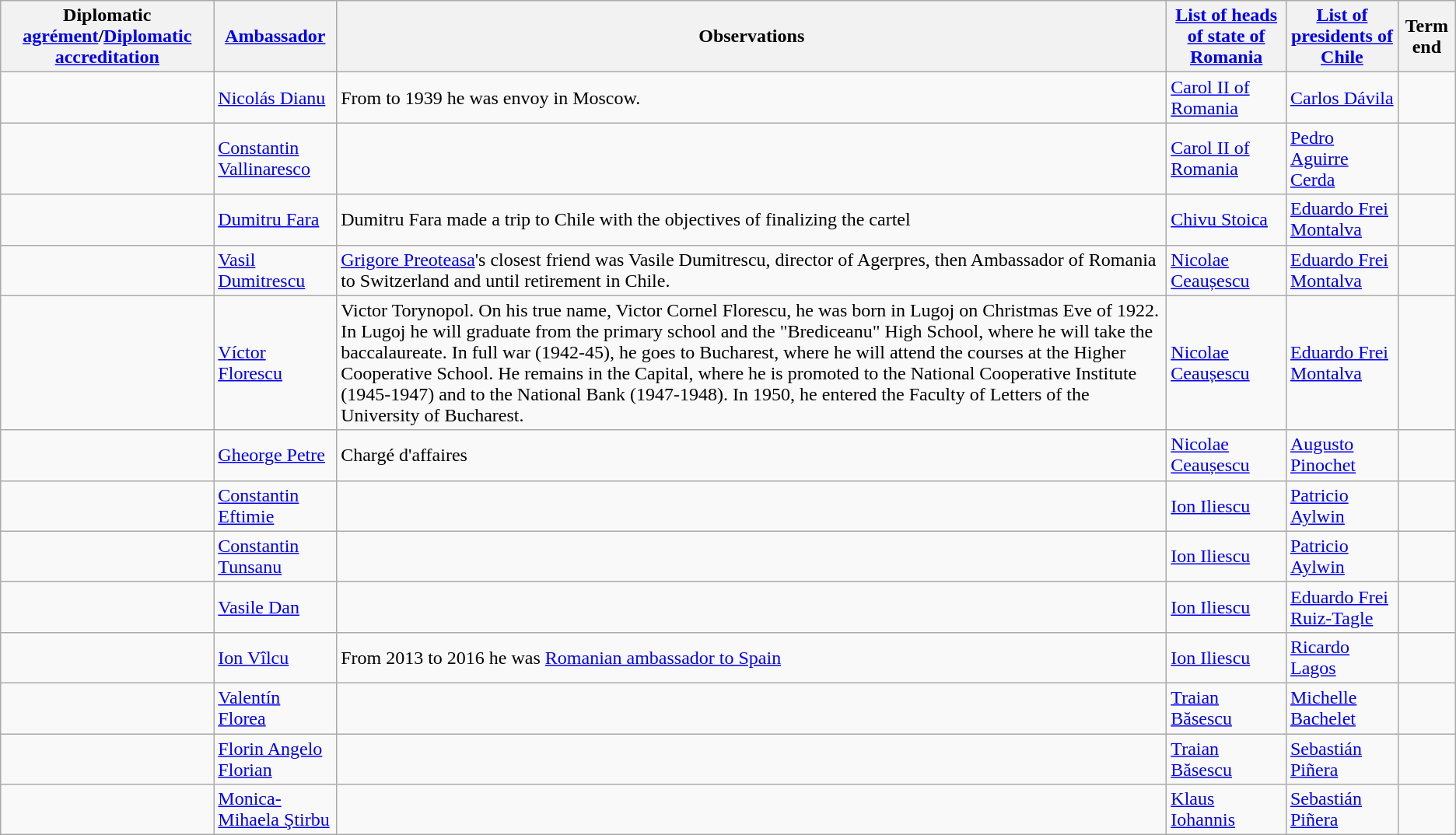<table class="wikitable sortable">
<tr>
<th>Diplomatic <a href='#'>agrément</a>/<a href='#'>Diplomatic accreditation</a></th>
<th><a href='#'>Ambassador</a></th>
<th>Observations</th>
<th><a href='#'>List of heads of state of Romania</a></th>
<th><a href='#'>List of presidents of Chile</a></th>
<th>Term end</th>
</tr>
<tr>
<td></td>
<td><a href='#'>Nicolás Dianu</a></td>
<td>From  to 1939 he was envoy in Moscow.</td>
<td><a href='#'>Carol II of Romania</a></td>
<td><a href='#'>Carlos Dávila </a></td>
<td></td>
</tr>
<tr>
<td></td>
<td><a href='#'>Constantin Vallinaresco</a></td>
<td></td>
<td><a href='#'>Carol II of Romania</a></td>
<td><a href='#'>Pedro Aguirre Cerda</a></td>
<td></td>
</tr>
<tr>
<td></td>
<td><a href='#'>Dumitru Fara</a></td>
<td>Dumitru Fara made a trip to Chile with the objectives of finalizing the cartel</td>
<td><a href='#'>Chivu Stoica</a></td>
<td><a href='#'>Eduardo Frei Montalva</a></td>
<td></td>
</tr>
<tr>
<td></td>
<td><a href='#'>Vasil Dumitrescu</a></td>
<td><a href='#'>Grigore Preoteasa</a>'s closest friend was Vasile Dumitrescu, director of Agerpres, then Ambassador of Romania to Switzerland and until retirement in Chile. </td>
<td><a href='#'>Nicolae Ceaușescu</a></td>
<td><a href='#'>Eduardo Frei Montalva</a></td>
<td></td>
</tr>
<tr>
<td></td>
<td><a href='#'>Víctor Florescu</a></td>
<td>Victor Torynopol. On his true name, Victor Cornel Florescu, he was born in Lugoj on Christmas Eve of 1922. In Lugoj he will graduate from the primary school and the "Brediceanu" High School, where he will take the baccalaureate. In full war (1942-45), he goes to Bucharest, where he will attend the courses at the Higher Cooperative School. He remains in the Capital, where he is promoted to the National Cooperative Institute (1945-1947) and to the National Bank (1947-1948). In 1950, he entered the Faculty of Letters of the University of Bucharest.</td>
<td><a href='#'>Nicolae Ceaușescu</a></td>
<td><a href='#'>Eduardo Frei Montalva</a></td>
<td></td>
</tr>
<tr>
<td></td>
<td><a href='#'>Gheorge Petre</a></td>
<td>Chargé d'affaires</td>
<td><a href='#'>Nicolae Ceaușescu</a></td>
<td><a href='#'>Augusto Pinochet</a></td>
<td></td>
</tr>
<tr>
<td></td>
<td><a href='#'>Constantin Eftimie</a></td>
<td></td>
<td><a href='#'>Ion Iliescu</a></td>
<td><a href='#'>Patricio Aylwin</a></td>
<td></td>
</tr>
<tr>
<td></td>
<td><a href='#'>Constantin Tunsanu</a></td>
<td></td>
<td><a href='#'>Ion Iliescu</a></td>
<td><a href='#'>Patricio Aylwin</a></td>
<td></td>
</tr>
<tr>
<td></td>
<td><a href='#'>Vasile Dan</a></td>
<td></td>
<td><a href='#'>Ion Iliescu</a></td>
<td><a href='#'>Eduardo Frei Ruiz-Tagle</a></td>
<td></td>
</tr>
<tr>
<td></td>
<td><a href='#'>Ion Vîlcu</a></td>
<td>From 2013 to 2016 he was <a href='#'>Romanian ambassador to Spain</a></td>
<td><a href='#'>Ion Iliescu</a></td>
<td><a href='#'>Ricardo Lagos</a></td>
<td></td>
</tr>
<tr>
<td></td>
<td><a href='#'>Valentín Florea</a></td>
<td></td>
<td><a href='#'>Traian Băsescu</a></td>
<td><a href='#'>Michelle Bachelet</a></td>
<td></td>
</tr>
<tr>
<td></td>
<td><a href='#'>Florin Angelo Florian</a></td>
<td></td>
<td><a href='#'>Traian Băsescu</a></td>
<td><a href='#'>Sebastián Piñera</a></td>
<td></td>
</tr>
<tr>
<td></td>
<td><a href='#'>Monica-Mihaela Ştirbu</a></td>
<td></td>
<td><a href='#'>Klaus Iohannis</a></td>
<td><a href='#'>Sebastián Piñera</a></td>
<td></td>
</tr>
</table>
